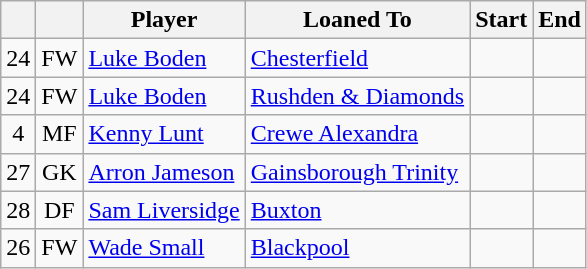<table class="wikitable plainrowheaders sortable">
<tr>
<th></th>
<th></th>
<th>Player</th>
<th>Loaned To</th>
<th scope=col>Start</th>
<th>End</th>
</tr>
<tr>
<td align=center>24</td>
<td align=center>FW</td>
<td> <a href='#'>Luke Boden</a></td>
<td> <a href='#'>Chesterfield</a></td>
<td></td>
<td></td>
</tr>
<tr>
<td align=center>24</td>
<td align=center>FW</td>
<td> <a href='#'>Luke Boden</a></td>
<td> <a href='#'>Rushden & Diamonds</a></td>
<td></td>
<td></td>
</tr>
<tr>
<td align=center>4</td>
<td align=center>MF</td>
<td> <a href='#'>Kenny Lunt</a></td>
<td> <a href='#'>Crewe Alexandra</a></td>
<td></td>
<td></td>
</tr>
<tr>
<td align=center>27</td>
<td align=center>GK</td>
<td> <a href='#'>Arron Jameson</a></td>
<td> <a href='#'>Gainsborough Trinity</a></td>
<td></td>
<td></td>
</tr>
<tr>
<td align=center>28</td>
<td align=center>DF</td>
<td> <a href='#'>Sam Liversidge</a></td>
<td> <a href='#'>Buxton</a></td>
<td></td>
<td></td>
</tr>
<tr>
<td align=center>26</td>
<td align=center>FW</td>
<td> <a href='#'>Wade Small</a></td>
<td> <a href='#'>Blackpool</a></td>
<td></td>
<td></td>
</tr>
</table>
